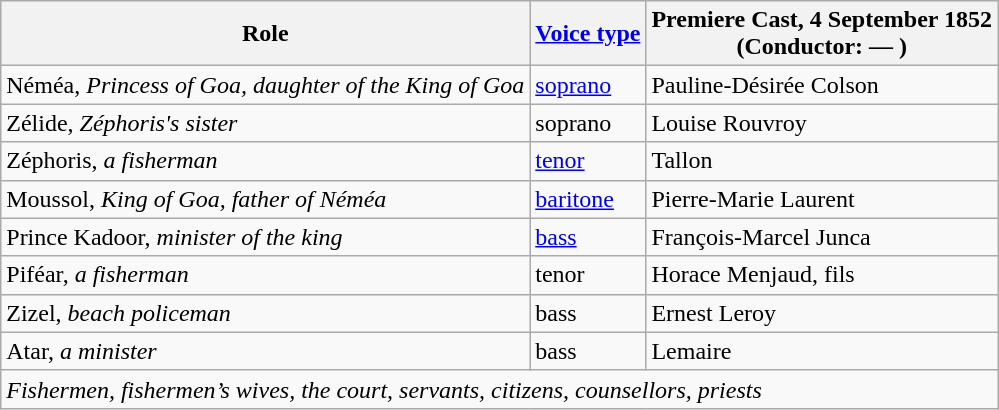<table class="wikitable">
<tr>
<th>Role</th>
<th><a href='#'>Voice type</a></th>
<th>Premiere Cast, 4 September 1852<br>(Conductor: — )</th>
</tr>
<tr>
<td>Néméa, <em>Princess of Goa, daughter of the King of Goa</em></td>
<td><a href='#'>soprano</a></td>
<td>Pauline-Désirée Colson</td>
</tr>
<tr>
<td>Zélide, <em>Zéphoris's sister</em></td>
<td>soprano</td>
<td>Louise Rouvroy</td>
</tr>
<tr>
<td>Zéphoris, <em>a fisherman</em></td>
<td><a href='#'>tenor</a></td>
<td>Tallon</td>
</tr>
<tr>
<td>Moussol, <em>King of Goa, father of Néméa</em></td>
<td><a href='#'>baritone</a></td>
<td>Pierre-Marie Laurent</td>
</tr>
<tr>
<td>Prince Kadoor, <em>minister of the king</em></td>
<td><a href='#'>bass</a></td>
<td>François-Marcel Junca</td>
</tr>
<tr>
<td>Piféar, <em>a fisherman</em></td>
<td>tenor</td>
<td>Horace Menjaud, fils</td>
</tr>
<tr>
<td>Zizel, <em>beach policeman</em></td>
<td>bass</td>
<td>Ernest Leroy</td>
</tr>
<tr>
<td>Atar, <em>a minister</em></td>
<td>bass</td>
<td>Lemaire</td>
</tr>
<tr>
<td colspan="3"><em>Fishermen, fishermen’s wives, the court, servants, citizens, counsellors, priests</em></td>
</tr>
</table>
